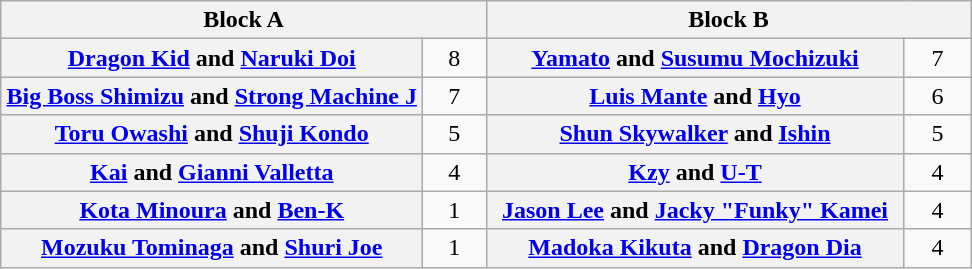<table class="wikitable" style="margin: 1em auto 1em auto;text-align:center">
<tr>
<th colspan="2" style="width:50%">Block A</th>
<th colspan="2" style="width:50%">Block B</th>
</tr>
<tr>
<th><a href='#'>Dragon Kid</a> and <a href='#'>Naruki Doi</a></th>
<td style="width:35px">8</td>
<th><a href='#'>Yamato</a> and <a href='#'>Susumu Mochizuki</a></th>
<td style="width:35px">7</td>
</tr>
<tr>
<th><a href='#'>Big Boss Shimizu</a> and <a href='#'>Strong Machine J</a></th>
<td>7</td>
<th><a href='#'>Luis Mante</a> and <a href='#'>Hyo</a></th>
<td>6</td>
</tr>
<tr>
<th><a href='#'>Toru Owashi</a> and <a href='#'>Shuji Kondo</a></th>
<td>5</td>
<th><a href='#'>Shun Skywalker</a> and <a href='#'>Ishin</a></th>
<td>5</td>
</tr>
<tr>
<th><a href='#'>Kai</a> and <a href='#'>Gianni Valletta</a></th>
<td>4</td>
<th><a href='#'>Kzy</a> and <a href='#'>U-T</a></th>
<td>4</td>
</tr>
<tr>
<th><a href='#'>Kota Minoura</a> and <a href='#'>Ben-K</a></th>
<td>1</td>
<th><a href='#'>Jason Lee</a> and <a href='#'>Jacky "Funky" Kamei</a></th>
<td>4</td>
</tr>
<tr>
<th><a href='#'>Mozuku Tominaga</a> and <a href='#'>Shuri Joe</a></th>
<td>1</td>
<th><a href='#'>Madoka Kikuta</a> and <a href='#'>Dragon Dia</a></th>
<td>4</td>
</tr>
</table>
